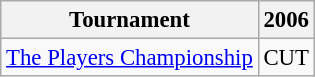<table class="wikitable" style="font-size:95%;text-align:center;">
<tr>
<th>Tournament</th>
<th>2006</th>
</tr>
<tr>
<td align=left><a href='#'>The Players Championship</a></td>
<td>CUT</td>
</tr>
</table>
